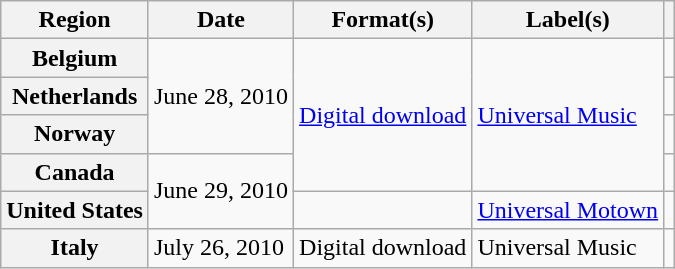<table class="wikitable plainrowheaders">
<tr>
<th scope="col">Region</th>
<th scope="col">Date</th>
<th scope="col">Format(s)</th>
<th scope="col">Label(s)</th>
<th scope="col"></th>
</tr>
<tr>
<th scope="row">Belgium</th>
<td rowspan="3">June 28, 2010</td>
<td rowspan="4"><a href='#'>Digital download</a></td>
<td rowspan="4"><a href='#'>Universal Music</a></td>
<td></td>
</tr>
<tr>
<th scope="row">Netherlands</th>
<td></td>
</tr>
<tr>
<th scope="row">Norway</th>
<td></td>
</tr>
<tr>
<th scope="row">Canada</th>
<td rowspan="2">June 29, 2010</td>
<td></td>
</tr>
<tr>
<th scope="row">United States</th>
<td></td>
<td><a href='#'>Universal Motown</a></td>
<td></td>
</tr>
<tr>
<th scope="row">Italy</th>
<td>July 26, 2010</td>
<td>Digital download</td>
<td>Universal Music</td>
<td></td>
</tr>
</table>
